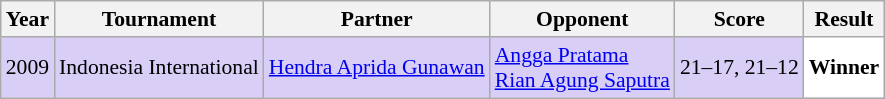<table class="sortable wikitable" style="font-size: 90%">
<tr>
<th>Year</th>
<th>Tournament</th>
<th>Partner</th>
<th>Opponent</th>
<th>Score</th>
<th>Result</th>
</tr>
<tr style="background:#D8CEF6">
<td align="center">2009</td>
<td align="left">Indonesia International</td>
<td align="left"> <a href='#'>Hendra Aprida Gunawan</a></td>
<td align="left"> <a href='#'>Angga Pratama</a> <br>  <a href='#'>Rian Agung Saputra</a></td>
<td align="left">21–17, 21–12</td>
<td style="text-align:left; background:white"> <strong>Winner</strong></td>
</tr>
</table>
